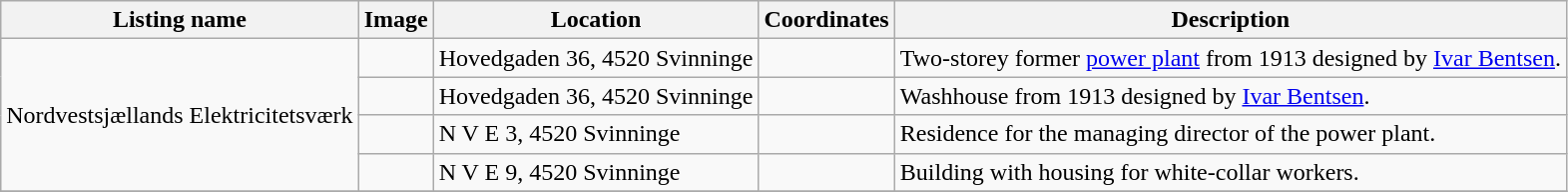<table class="wikitable sortable">
<tr>
<th>Listing name</th>
<th>Image</th>
<th>Location</th>
<th>Coordinates</th>
<th>Description</th>
</tr>
<tr>
<td rowspan="4">Nordvestsjællands Elektricitetsværk</td>
<td></td>
<td>Hovedgaden 36, 4520 Svinninge</td>
<td></td>
<td>Two-storey former <a href='#'>power plant</a> from 1913 designed by <a href='#'>Ivar Bentsen</a>.</td>
</tr>
<tr>
<td></td>
<td>Hovedgaden 36, 4520 Svinninge</td>
<td></td>
<td>Washhouse from 1913 designed by <a href='#'>Ivar Bentsen</a>.<br></td>
</tr>
<tr>
<td></td>
<td>N V E 3, 4520 Svinninge</td>
<td></td>
<td>Residence for the managing director of the power plant.</td>
</tr>
<tr>
<td></td>
<td>N V E 9, 4520 Svinninge</td>
<td></td>
<td>Building with housing for white-collar workers.</td>
</tr>
<tr>
</tr>
</table>
